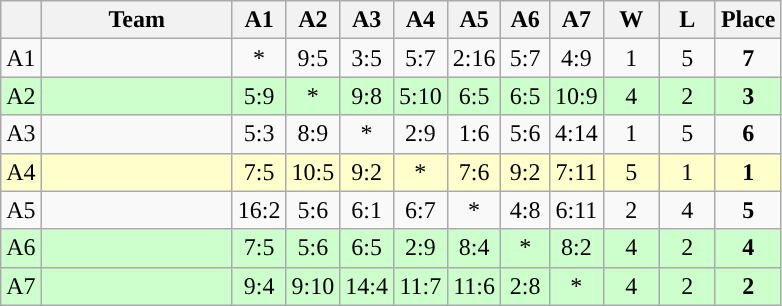<table class="wikitable" style="text-align:center;">
<tr>
<th></th>
<th width="120">Team</th>
<th width="25">A1</th>
<th width="25">A2</th>
<th width="25">A3</th>
<th width="25">A4</th>
<th width="25">A5</th>
<th width="25">A6</th>
<th width="25">A7</th>
<th width="30">W</th>
<th width="30">L</th>
<th>Place</th>
</tr>
<tr>
<td>A1</td>
<td align=left></td>
<td>*</td>
<td>9:5</td>
<td>3:5</td>
<td>5:7</td>
<td>2:16</td>
<td>5:7</td>
<td>4:9</td>
<td>1</td>
<td>5</td>
<td><strong>7</strong></td>
</tr>
<tr bgcolor=#ccffcc>
<td>A2</td>
<td align=left></td>
<td>5:9</td>
<td>*</td>
<td>9:8</td>
<td>5:10</td>
<td>6:5</td>
<td>6:5</td>
<td>10:9</td>
<td>4</td>
<td>2</td>
<td><strong>3</strong></td>
</tr>
<tr>
<td>A3</td>
<td align=left></td>
<td>5:3</td>
<td>8:9</td>
<td>*</td>
<td>2:9</td>
<td>1:6</td>
<td>5:6</td>
<td>4:14</td>
<td>1</td>
<td>5</td>
<td><strong>6</strong></td>
</tr>
<tr bgcolor=#ffffcc>
<td>A4</td>
<td align=left></td>
<td>7:5</td>
<td>10:5</td>
<td>9:2</td>
<td>*</td>
<td>7:6</td>
<td>9:2</td>
<td>7:11</td>
<td>5</td>
<td>1</td>
<td><strong>1</strong></td>
</tr>
<tr>
<td>A5</td>
<td align=left></td>
<td>16:2</td>
<td>5:6</td>
<td>6:1</td>
<td>6:7</td>
<td>*</td>
<td>4:8</td>
<td>6:11</td>
<td>2</td>
<td>4</td>
<td><strong>5</strong></td>
</tr>
<tr bgcolor=#ccffcc>
<td>A6</td>
<td align=left></td>
<td>7:5</td>
<td>5:6</td>
<td>6:5</td>
<td>2:9</td>
<td>8:4</td>
<td>*</td>
<td>8:2</td>
<td>4</td>
<td>2</td>
<td><strong>4</strong></td>
</tr>
<tr bgcolor=#ccffcc>
<td>A7</td>
<td align=left></td>
<td>9:4</td>
<td>9:10</td>
<td>14:4</td>
<td>11:7</td>
<td>11:6</td>
<td>2:8</td>
<td>*</td>
<td>4</td>
<td>2</td>
<td><strong>2</strong></td>
</tr>
</table>
